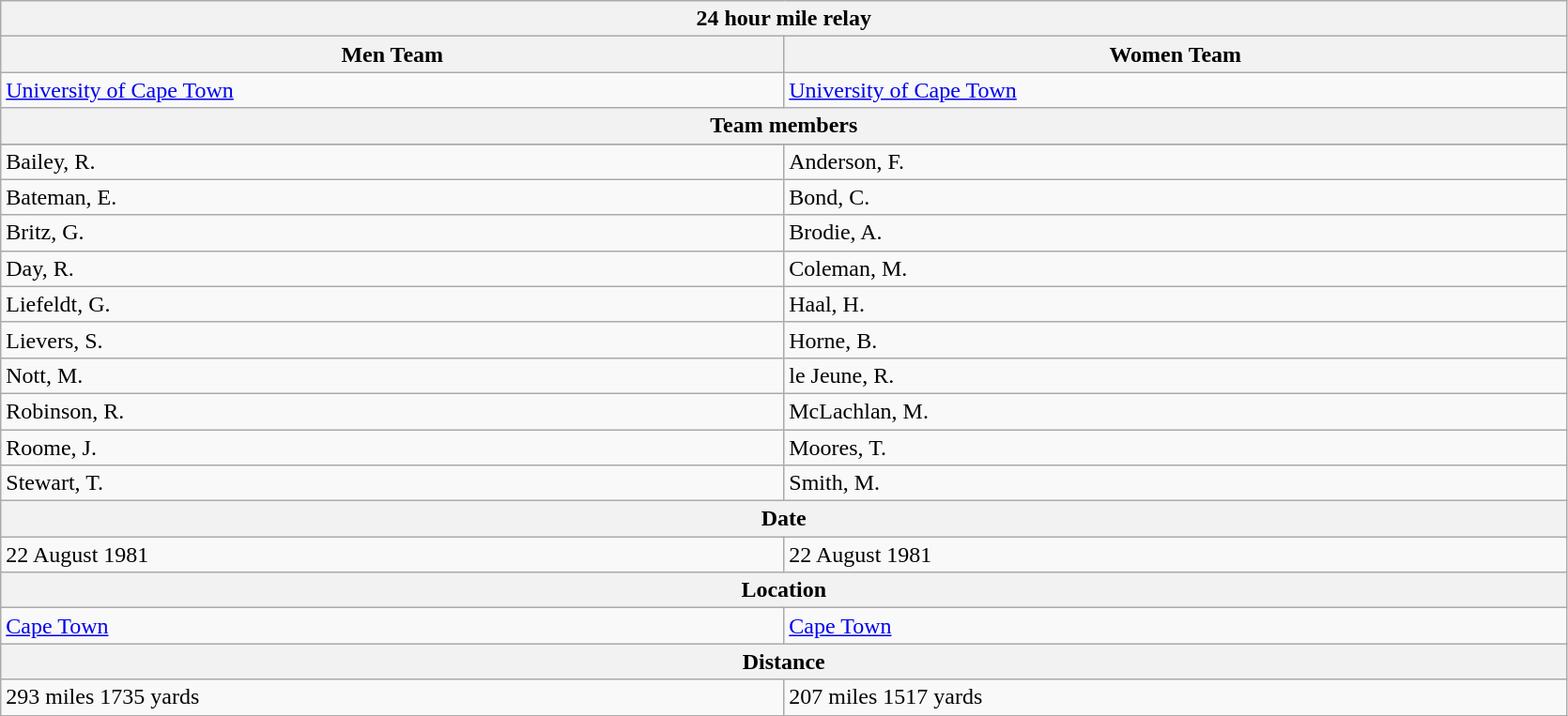<table class="wikitable sortable" width=1113px style= border: 1px>
<tr>
<th colspan="2">24 hour mile relay</th>
</tr>
<tr>
<th colspan="1">Men Team</th>
<th colspan="1">Women Team</th>
</tr>
<tr>
<td><a href='#'>University of Cape Town</a></td>
<td><a href='#'>University of Cape Town</a></td>
</tr>
<tr>
<th colspan="2">Team members</th>
</tr>
<tr>
</tr>
<tr>
<td>Bailey, R.</td>
<td>Anderson, F.</td>
</tr>
<tr>
<td>Bateman, E.</td>
<td>Bond, C.</td>
</tr>
<tr>
<td>Britz, G.</td>
<td>Brodie, A.</td>
</tr>
<tr>
<td>Day, R.</td>
<td>Coleman, M.</td>
</tr>
<tr>
<td>Liefeldt, G.</td>
<td>Haal, H.</td>
</tr>
<tr>
<td>Lievers, S.</td>
<td>Horne, B.</td>
</tr>
<tr>
<td>Nott, M.</td>
<td>le Jeune, R.</td>
</tr>
<tr>
<td>Robinson, R.</td>
<td>McLachlan, M.</td>
</tr>
<tr>
<td>Roome, J.</td>
<td>Moores, T.</td>
</tr>
<tr>
<td>Stewart, T.</td>
<td>Smith, M.</td>
</tr>
<tr>
<th colspan="2">Date</th>
</tr>
<tr>
<td>22 August 1981</td>
<td>22 August 1981</td>
</tr>
<tr>
<th colspan="2">Location</th>
</tr>
<tr>
<td><a href='#'>Cape Town</a></td>
<td><a href='#'>Cape Town</a></td>
</tr>
<tr>
<th colspan="2">Distance</th>
</tr>
<tr>
<td>293 miles 1735 yards</td>
<td>207 miles 1517 yards</td>
</tr>
</table>
